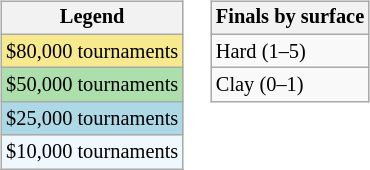<table>
<tr valign=top>
<td><br><table class=wikitable style="font-size:85%">
<tr>
<th>Legend</th>
</tr>
<tr style="background:#f7e98e;">
<td>$80,000 tournaments</td>
</tr>
<tr style="background:#addfad;">
<td>$50,000 tournaments</td>
</tr>
<tr style="background:lightblue;">
<td>$25,000 tournaments</td>
</tr>
<tr style="background:#f0f8ff;">
<td>$10,000 tournaments</td>
</tr>
</table>
</td>
<td><br><table class=wikitable style="font-size:85%">
<tr>
<th>Finals by surface</th>
</tr>
<tr>
<td>Hard (1–5)</td>
</tr>
<tr>
<td>Clay (0–1)</td>
</tr>
</table>
</td>
</tr>
</table>
